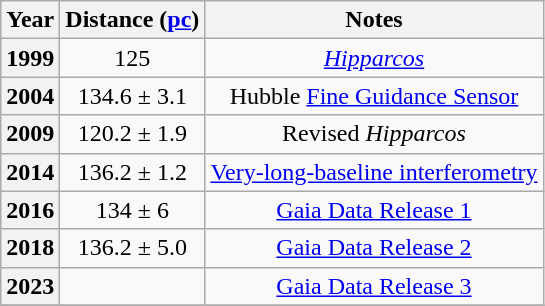<table class="wikitable plainrowheaders" style="margin-right: 0; margin-left: 1em; text-align: center;">
<tr>
<th scope="col">Year</th>
<th scope="col">Distance (<a href='#'>pc</a>)</th>
<th scope="col">Notes</th>
</tr>
<tr>
<th scope="row">1999</th>
<td>125</td>
<td><em><a href='#'>Hipparcos</a></em></td>
</tr>
<tr>
<th scope="row">2004</th>
<td>134.6 ± 3.1</td>
<td>Hubble <a href='#'>Fine Guidance Sensor</a></td>
</tr>
<tr>
<th scope="row">2009</th>
<td>120.2 ± 1.9</td>
<td>Revised <em>Hipparcos</em></td>
</tr>
<tr>
<th scope="row">2014</th>
<td>136.2 ± 1.2</td>
<td><a href='#'>Very-long-baseline interferometry</a></td>
</tr>
<tr>
<th scope="row">2016</th>
<td>134 ± 6</td>
<td><a href='#'>Gaia Data Release 1</a></td>
</tr>
<tr>
<th scope="row">2018</th>
<td>136.2 ± 5.0</td>
<td><a href='#'>Gaia Data Release 2</a></td>
</tr>
<tr>
<th scope="row">2023</th>
<td></td>
<td><a href='#'>Gaia Data Release 3</a></td>
</tr>
<tr>
</tr>
</table>
